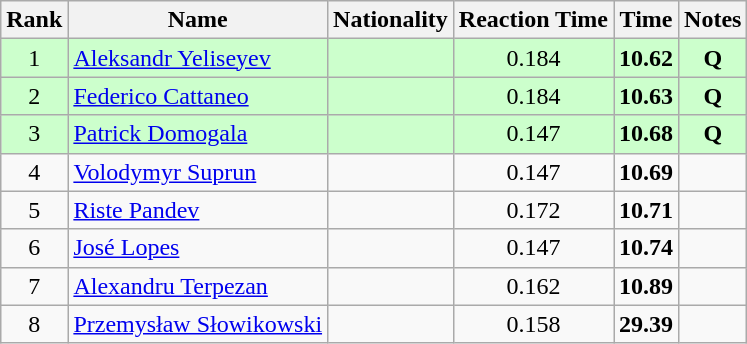<table class="wikitable sortable" style="text-align:center">
<tr>
<th>Rank</th>
<th>Name</th>
<th>Nationality</th>
<th>Reaction Time</th>
<th>Time</th>
<th>Notes</th>
</tr>
<tr bgcolor=ccffcc>
<td>1</td>
<td align=left><a href='#'>Aleksandr Yeliseyev</a></td>
<td align=left></td>
<td>0.184</td>
<td><strong>10.62</strong></td>
<td><strong>Q</strong></td>
</tr>
<tr bgcolor=ccffcc>
<td>2</td>
<td align=left><a href='#'>Federico Cattaneo</a></td>
<td align=left></td>
<td>0.184</td>
<td><strong>10.63</strong></td>
<td><strong>Q</strong></td>
</tr>
<tr bgcolor=ccffcc>
<td>3</td>
<td align=left><a href='#'>Patrick Domogala</a></td>
<td align=left></td>
<td>0.147</td>
<td><strong>10.68</strong></td>
<td><strong>Q</strong></td>
</tr>
<tr>
<td>4</td>
<td align=left><a href='#'>Volodymyr Suprun</a></td>
<td align=left></td>
<td>0.147</td>
<td><strong>10.69</strong></td>
<td></td>
</tr>
<tr>
<td>5</td>
<td align=left><a href='#'>Riste Pandev</a></td>
<td align=left></td>
<td>0.172</td>
<td><strong>10.71</strong></td>
<td></td>
</tr>
<tr>
<td>6</td>
<td align=left><a href='#'>José Lopes</a></td>
<td align=left></td>
<td>0.147</td>
<td><strong>10.74</strong></td>
<td></td>
</tr>
<tr>
<td>7</td>
<td align=left><a href='#'>Alexandru Terpezan</a></td>
<td align=left></td>
<td>0.162</td>
<td><strong>10.89</strong></td>
<td></td>
</tr>
<tr>
<td>8</td>
<td align=left><a href='#'>Przemysław Słowikowski</a></td>
<td align=left></td>
<td>0.158</td>
<td><strong>29.39</strong></td>
<td></td>
</tr>
</table>
